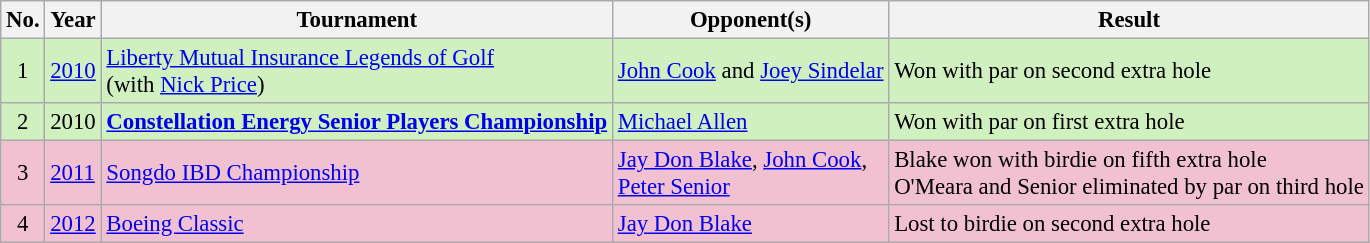<table class="wikitable" style="font-size:95%;">
<tr>
<th>No.</th>
<th>Year</th>
<th>Tournament</th>
<th>Opponent(s)</th>
<th>Result</th>
</tr>
<tr style="background:#D0F0C0;">
<td align=center>1</td>
<td><a href='#'>2010</a></td>
<td><a href='#'>Liberty Mutual Insurance Legends of Golf</a><br>(with  <a href='#'>Nick Price</a>)</td>
<td> <a href='#'>John Cook</a> and  <a href='#'>Joey Sindelar</a></td>
<td>Won with par on second extra hole</td>
</tr>
<tr style="background:#D0F0C0;">
<td align=center>2</td>
<td>2010</td>
<td><strong><a href='#'>Constellation Energy Senior Players Championship</a></strong></td>
<td> <a href='#'>Michael Allen</a></td>
<td>Won with par on first extra hole</td>
</tr>
<tr style="background:#F2C1D1;">
<td align=center>3</td>
<td><a href='#'>2011</a></td>
<td><a href='#'>Songdo IBD Championship</a></td>
<td> <a href='#'>Jay Don Blake</a>,  <a href='#'>John Cook</a>,<br> <a href='#'>Peter Senior</a></td>
<td>Blake won with birdie on fifth extra hole<br>O'Meara and Senior eliminated by par on third hole</td>
</tr>
<tr style="background:#F2C1D1;">
<td align=center>4</td>
<td><a href='#'>2012</a></td>
<td><a href='#'>Boeing Classic</a></td>
<td> <a href='#'>Jay Don Blake</a></td>
<td>Lost to birdie on second extra hole</td>
</tr>
</table>
